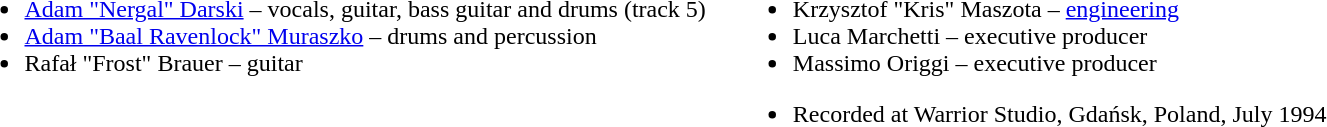<table>
<tr>
<td valign="top"><br><ul><li><a href='#'>Adam "Nergal" Darski</a> – vocals, guitar, bass guitar and drums (track 5)</li><li><a href='#'>Adam "Baal Ravenlock" Muraszko</a> – drums and percussion</li><li>Rafał "Frost" Brauer – guitar</li></ul></td>
<td width="10"></td>
<td valign="top"><br><ul><li>Krzysztof "Kris" Maszota – <a href='#'>engineering</a></li><li>Luca Marchetti – executive producer</li><li>Massimo Origgi – executive producer</li></ul><ul><li>Recorded at Warrior Studio, Gdańsk, Poland, July 1994</li></ul></td>
</tr>
</table>
